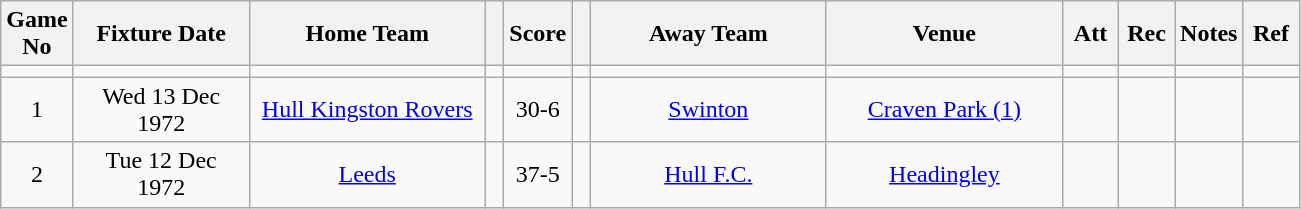<table class="wikitable" style="text-align:center;">
<tr>
<th width=10 abbr="No">Game No</th>
<th width=110 abbr="Date">Fixture Date</th>
<th width=150 abbr="Home Team">Home Team</th>
<th width=5 abbr="space"></th>
<th width=20 abbr="Score">Score</th>
<th width=5 abbr="space"></th>
<th width=150 abbr="Away Team">Away Team</th>
<th width=150 abbr="Venue">Venue</th>
<th width=30 abbr="Att">Att</th>
<th width=30 abbr="Rec">Rec</th>
<th width=20 abbr="Notes">Notes</th>
<th width=30 abbr="Ref">Ref</th>
</tr>
<tr>
<td></td>
<td></td>
<td></td>
<td></td>
<td></td>
<td></td>
<td></td>
<td></td>
<td></td>
<td></td>
<td></td>
</tr>
<tr>
<td>1</td>
<td>Wed 13 Dec 1972</td>
<td><a href='#'>Hull Kingston Rovers</a></td>
<td></td>
<td>30-6</td>
<td></td>
<td><a href='#'>Swinton</a></td>
<td><a href='#'>Craven Park (1)</a></td>
<td></td>
<td></td>
<td></td>
<td></td>
</tr>
<tr>
<td>2</td>
<td>Tue 12 Dec 1972</td>
<td><a href='#'>Leeds</a></td>
<td></td>
<td>37-5</td>
<td></td>
<td><a href='#'>Hull F.C.</a></td>
<td><a href='#'>Headingley</a></td>
<td></td>
<td></td>
<td></td>
<td></td>
</tr>
</table>
